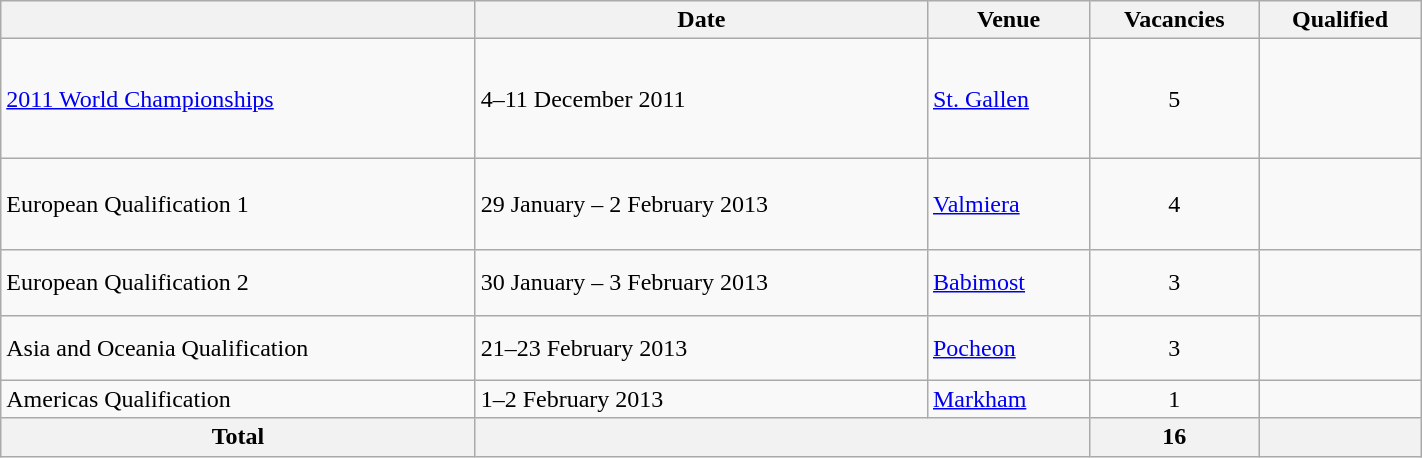<table class="wikitable" width=75%>
<tr>
<th></th>
<th>Date</th>
<th>Venue</th>
<th>Vacancies</th>
<th>Qualified</th>
</tr>
<tr>
<td><a href='#'>2011 World Championships</a></td>
<td>4–11 December 2011</td>
<td> <a href='#'>St. Gallen</a></td>
<td align="center">5</td>
<td><br><br><br><br></td>
</tr>
<tr>
<td>European Qualification 1</td>
<td>29 January – 2 February 2013</td>
<td> <a href='#'>Valmiera</a></td>
<td align="center">4</td>
<td><br><br><br></td>
</tr>
<tr>
<td>European Qualification 2</td>
<td>30 January – 3 February 2013</td>
<td> <a href='#'>Babimost</a></td>
<td align="center">3</td>
<td><br><br></td>
</tr>
<tr>
<td>Asia and Oceania Qualification</td>
<td>21–23 February 2013</td>
<td> <a href='#'>Pocheon</a></td>
<td align="center">3</td>
<td><br><br></td>
</tr>
<tr>
<td>Americas Qualification</td>
<td>1–2 February 2013</td>
<td> <a href='#'>Markham</a></td>
<td align="center">1</td>
<td></td>
</tr>
<tr>
<th>Total</th>
<th colspan="2"></th>
<th>16</th>
<th></th>
</tr>
</table>
